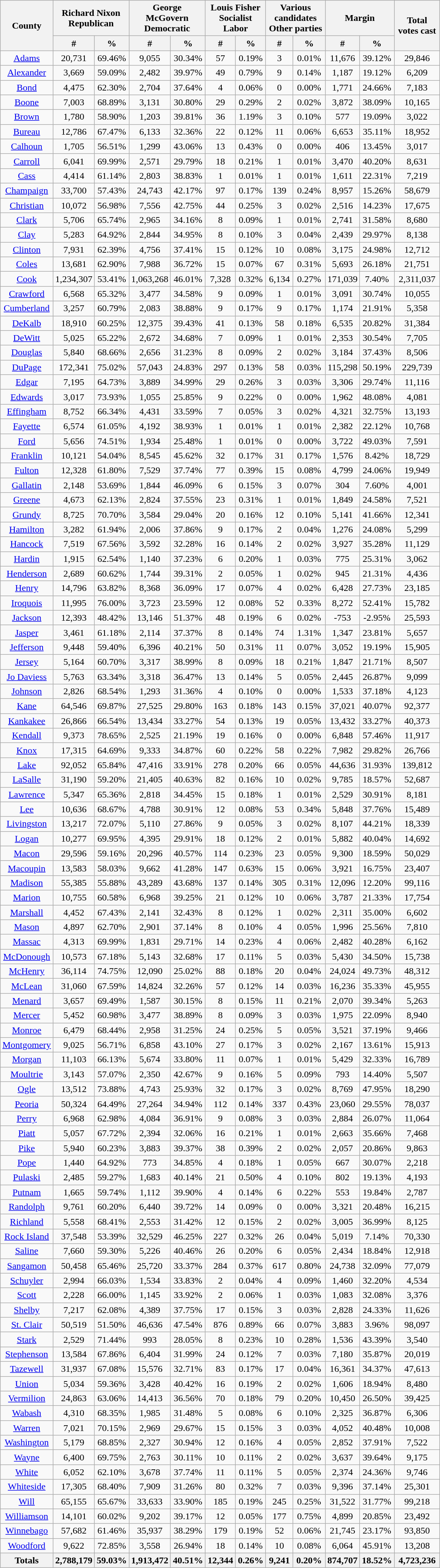<table width="60%" class="wikitable sortable">
<tr>
<th rowspan="2">County</th>
<th colspan="2">Richard Nixon<br>Republican</th>
<th colspan="2">George McGovern<br>Democratic</th>
<th colspan="2">Louis Fisher<br>Socialist Labor</th>
<th colspan="2">Various candidates<br>Other parties</th>
<th colspan="2">Margin</th>
<th rowspan="2">Total votes cast</th>
</tr>
<tr>
<th style="text-align:center;" data-sort-type="number">#</th>
<th style="text-align:center;" data-sort-type="number">%</th>
<th style="text-align:center;" data-sort-type="number">#</th>
<th style="text-align:center;" data-sort-type="number">%</th>
<th style="text-align:center;" data-sort-type="number">#</th>
<th style="text-align:center;" data-sort-type="number">%</th>
<th style="text-align:center;" data-sort-type="number">#</th>
<th style="text-align:center;" data-sort-type="number">%</th>
<th style="text-align:center;" data-sort-type="number">#</th>
<th style="text-align:center;" data-sort-type="number">%</th>
</tr>
<tr style="text-align:center;">
<td><a href='#'>Adams</a></td>
<td>20,731</td>
<td>69.46%</td>
<td>9,055</td>
<td>30.34%</td>
<td>57</td>
<td>0.19%</td>
<td>3</td>
<td>0.01%</td>
<td>11,676</td>
<td>39.12%</td>
<td>29,846</td>
</tr>
<tr style="text-align:center;">
<td><a href='#'>Alexander</a></td>
<td>3,669</td>
<td>59.09%</td>
<td>2,482</td>
<td>39.97%</td>
<td>49</td>
<td>0.79%</td>
<td>9</td>
<td>0.14%</td>
<td>1,187</td>
<td>19.12%</td>
<td>6,209</td>
</tr>
<tr style="text-align:center;">
<td><a href='#'>Bond</a></td>
<td>4,475</td>
<td>62.30%</td>
<td>2,704</td>
<td>37.64%</td>
<td>4</td>
<td>0.06%</td>
<td>0</td>
<td>0.00%</td>
<td>1,771</td>
<td>24.66%</td>
<td>7,183</td>
</tr>
<tr style="text-align:center;">
<td><a href='#'>Boone</a></td>
<td>7,003</td>
<td>68.89%</td>
<td>3,131</td>
<td>30.80%</td>
<td>29</td>
<td>0.29%</td>
<td>2</td>
<td>0.02%</td>
<td>3,872</td>
<td>38.09%</td>
<td>10,165</td>
</tr>
<tr style="text-align:center;">
<td><a href='#'>Brown</a></td>
<td>1,780</td>
<td>58.90%</td>
<td>1,203</td>
<td>39.81%</td>
<td>36</td>
<td>1.19%</td>
<td>3</td>
<td>0.10%</td>
<td>577</td>
<td>19.09%</td>
<td>3,022</td>
</tr>
<tr style="text-align:center;">
<td><a href='#'>Bureau</a></td>
<td>12,786</td>
<td>67.47%</td>
<td>6,133</td>
<td>32.36%</td>
<td>22</td>
<td>0.12%</td>
<td>11</td>
<td>0.06%</td>
<td>6,653</td>
<td>35.11%</td>
<td>18,952</td>
</tr>
<tr style="text-align:center;">
<td><a href='#'>Calhoun</a></td>
<td>1,705</td>
<td>56.51%</td>
<td>1,299</td>
<td>43.06%</td>
<td>13</td>
<td>0.43%</td>
<td>0</td>
<td>0.00%</td>
<td>406</td>
<td>13.45%</td>
<td>3,017</td>
</tr>
<tr style="text-align:center;">
<td><a href='#'>Carroll</a></td>
<td>6,041</td>
<td>69.99%</td>
<td>2,571</td>
<td>29.79%</td>
<td>18</td>
<td>0.21%</td>
<td>1</td>
<td>0.01%</td>
<td>3,470</td>
<td>40.20%</td>
<td>8,631</td>
</tr>
<tr style="text-align:center;">
<td><a href='#'>Cass</a></td>
<td>4,414</td>
<td>61.14%</td>
<td>2,803</td>
<td>38.83%</td>
<td>1</td>
<td>0.01%</td>
<td>1</td>
<td>0.01%</td>
<td>1,611</td>
<td>22.31%</td>
<td>7,219</td>
</tr>
<tr style="text-align:center;">
<td><a href='#'>Champaign</a></td>
<td>33,700</td>
<td>57.43%</td>
<td>24,743</td>
<td>42.17%</td>
<td>97</td>
<td>0.17%</td>
<td>139</td>
<td>0.24%</td>
<td>8,957</td>
<td>15.26%</td>
<td>58,679</td>
</tr>
<tr style="text-align:center;">
<td><a href='#'>Christian</a></td>
<td>10,072</td>
<td>56.98%</td>
<td>7,556</td>
<td>42.75%</td>
<td>44</td>
<td>0.25%</td>
<td>3</td>
<td>0.02%</td>
<td>2,516</td>
<td>14.23%</td>
<td>17,675</td>
</tr>
<tr style="text-align:center;">
<td><a href='#'>Clark</a></td>
<td>5,706</td>
<td>65.74%</td>
<td>2,965</td>
<td>34.16%</td>
<td>8</td>
<td>0.09%</td>
<td>1</td>
<td>0.01%</td>
<td>2,741</td>
<td>31.58%</td>
<td>8,680</td>
</tr>
<tr style="text-align:center;">
<td><a href='#'>Clay</a></td>
<td>5,283</td>
<td>64.92%</td>
<td>2,844</td>
<td>34.95%</td>
<td>8</td>
<td>0.10%</td>
<td>3</td>
<td>0.04%</td>
<td>2,439</td>
<td>29.97%</td>
<td>8,138</td>
</tr>
<tr style="text-align:center;">
<td><a href='#'>Clinton</a></td>
<td>7,931</td>
<td>62.39%</td>
<td>4,756</td>
<td>37.41%</td>
<td>15</td>
<td>0.12%</td>
<td>10</td>
<td>0.08%</td>
<td>3,175</td>
<td>24.98%</td>
<td>12,712</td>
</tr>
<tr style="text-align:center;">
<td><a href='#'>Coles</a></td>
<td>13,681</td>
<td>62.90%</td>
<td>7,988</td>
<td>36.72%</td>
<td>15</td>
<td>0.07%</td>
<td>67</td>
<td>0.31%</td>
<td>5,693</td>
<td>26.18%</td>
<td>21,751</td>
</tr>
<tr style="text-align:center;">
<td><a href='#'>Cook</a></td>
<td>1,234,307</td>
<td>53.41%</td>
<td>1,063,268</td>
<td>46.01%</td>
<td>7,328</td>
<td>0.32%</td>
<td>6,134</td>
<td>0.27%</td>
<td>171,039</td>
<td>7.40%</td>
<td>2,311,037</td>
</tr>
<tr style="text-align:center;">
<td><a href='#'>Crawford</a></td>
<td>6,568</td>
<td>65.32%</td>
<td>3,477</td>
<td>34.58%</td>
<td>9</td>
<td>0.09%</td>
<td>1</td>
<td>0.01%</td>
<td>3,091</td>
<td>30.74%</td>
<td>10,055</td>
</tr>
<tr style="text-align:center;">
<td><a href='#'>Cumberland</a></td>
<td>3,257</td>
<td>60.79%</td>
<td>2,083</td>
<td>38.88%</td>
<td>9</td>
<td>0.17%</td>
<td>9</td>
<td>0.17%</td>
<td>1,174</td>
<td>21.91%</td>
<td>5,358</td>
</tr>
<tr style="text-align:center;">
<td><a href='#'>DeKalb</a></td>
<td>18,910</td>
<td>60.25%</td>
<td>12,375</td>
<td>39.43%</td>
<td>41</td>
<td>0.13%</td>
<td>58</td>
<td>0.18%</td>
<td>6,535</td>
<td>20.82%</td>
<td>31,384</td>
</tr>
<tr style="text-align:center;">
<td><a href='#'>DeWitt</a></td>
<td>5,025</td>
<td>65.22%</td>
<td>2,672</td>
<td>34.68%</td>
<td>7</td>
<td>0.09%</td>
<td>1</td>
<td>0.01%</td>
<td>2,353</td>
<td>30.54%</td>
<td>7,705</td>
</tr>
<tr style="text-align:center;">
<td><a href='#'>Douglas</a></td>
<td>5,840</td>
<td>68.66%</td>
<td>2,656</td>
<td>31.23%</td>
<td>8</td>
<td>0.09%</td>
<td>2</td>
<td>0.02%</td>
<td>3,184</td>
<td>37.43%</td>
<td>8,506</td>
</tr>
<tr style="text-align:center;">
<td><a href='#'>DuPage</a></td>
<td>172,341</td>
<td>75.02%</td>
<td>57,043</td>
<td>24.83%</td>
<td>297</td>
<td>0.13%</td>
<td>58</td>
<td>0.03%</td>
<td>115,298</td>
<td>50.19%</td>
<td>229,739</td>
</tr>
<tr style="text-align:center;">
<td><a href='#'>Edgar</a></td>
<td>7,195</td>
<td>64.73%</td>
<td>3,889</td>
<td>34.99%</td>
<td>29</td>
<td>0.26%</td>
<td>3</td>
<td>0.03%</td>
<td>3,306</td>
<td>29.74%</td>
<td>11,116</td>
</tr>
<tr style="text-align:center;">
<td><a href='#'>Edwards</a></td>
<td>3,017</td>
<td>73.93%</td>
<td>1,055</td>
<td>25.85%</td>
<td>9</td>
<td>0.22%</td>
<td>0</td>
<td>0.00%</td>
<td>1,962</td>
<td>48.08%</td>
<td>4,081</td>
</tr>
<tr style="text-align:center;">
<td><a href='#'>Effingham</a></td>
<td>8,752</td>
<td>66.34%</td>
<td>4,431</td>
<td>33.59%</td>
<td>7</td>
<td>0.05%</td>
<td>3</td>
<td>0.02%</td>
<td>4,321</td>
<td>32.75%</td>
<td>13,193</td>
</tr>
<tr style="text-align:center;">
<td><a href='#'>Fayette</a></td>
<td>6,574</td>
<td>61.05%</td>
<td>4,192</td>
<td>38.93%</td>
<td>1</td>
<td>0.01%</td>
<td>1</td>
<td>0.01%</td>
<td>2,382</td>
<td>22.12%</td>
<td>10,768</td>
</tr>
<tr style="text-align:center;">
<td><a href='#'>Ford</a></td>
<td>5,656</td>
<td>74.51%</td>
<td>1,934</td>
<td>25.48%</td>
<td>1</td>
<td>0.01%</td>
<td>0</td>
<td>0.00%</td>
<td>3,722</td>
<td>49.03%</td>
<td>7,591</td>
</tr>
<tr style="text-align:center;">
<td><a href='#'>Franklin</a></td>
<td>10,121</td>
<td>54.04%</td>
<td>8,545</td>
<td>45.62%</td>
<td>32</td>
<td>0.17%</td>
<td>31</td>
<td>0.17%</td>
<td>1,576</td>
<td>8.42%</td>
<td>18,729</td>
</tr>
<tr style="text-align:center;">
<td><a href='#'>Fulton</a></td>
<td>12,328</td>
<td>61.80%</td>
<td>7,529</td>
<td>37.74%</td>
<td>77</td>
<td>0.39%</td>
<td>15</td>
<td>0.08%</td>
<td>4,799</td>
<td>24.06%</td>
<td>19,949</td>
</tr>
<tr style="text-align:center;">
<td><a href='#'>Gallatin</a></td>
<td>2,148</td>
<td>53.69%</td>
<td>1,844</td>
<td>46.09%</td>
<td>6</td>
<td>0.15%</td>
<td>3</td>
<td>0.07%</td>
<td>304</td>
<td>7.60%</td>
<td>4,001</td>
</tr>
<tr style="text-align:center;">
<td><a href='#'>Greene</a></td>
<td>4,673</td>
<td>62.13%</td>
<td>2,824</td>
<td>37.55%</td>
<td>23</td>
<td>0.31%</td>
<td>1</td>
<td>0.01%</td>
<td>1,849</td>
<td>24.58%</td>
<td>7,521</td>
</tr>
<tr style="text-align:center;">
<td><a href='#'>Grundy</a></td>
<td>8,725</td>
<td>70.70%</td>
<td>3,584</td>
<td>29.04%</td>
<td>20</td>
<td>0.16%</td>
<td>12</td>
<td>0.10%</td>
<td>5,141</td>
<td>41.66%</td>
<td>12,341</td>
</tr>
<tr style="text-align:center;">
<td><a href='#'>Hamilton</a></td>
<td>3,282</td>
<td>61.94%</td>
<td>2,006</td>
<td>37.86%</td>
<td>9</td>
<td>0.17%</td>
<td>2</td>
<td>0.04%</td>
<td>1,276</td>
<td>24.08%</td>
<td>5,299</td>
</tr>
<tr style="text-align:center;">
<td><a href='#'>Hancock</a></td>
<td>7,519</td>
<td>67.56%</td>
<td>3,592</td>
<td>32.28%</td>
<td>16</td>
<td>0.14%</td>
<td>2</td>
<td>0.02%</td>
<td>3,927</td>
<td>35.28%</td>
<td>11,129</td>
</tr>
<tr style="text-align:center;">
<td><a href='#'>Hardin</a></td>
<td>1,915</td>
<td>62.54%</td>
<td>1,140</td>
<td>37.23%</td>
<td>6</td>
<td>0.20%</td>
<td>1</td>
<td>0.03%</td>
<td>775</td>
<td>25.31%</td>
<td>3,062</td>
</tr>
<tr style="text-align:center;">
<td><a href='#'>Henderson</a></td>
<td>2,689</td>
<td>60.62%</td>
<td>1,744</td>
<td>39.31%</td>
<td>2</td>
<td>0.05%</td>
<td>1</td>
<td>0.02%</td>
<td>945</td>
<td>21.31%</td>
<td>4,436</td>
</tr>
<tr style="text-align:center;">
<td><a href='#'>Henry</a></td>
<td>14,796</td>
<td>63.82%</td>
<td>8,368</td>
<td>36.09%</td>
<td>17</td>
<td>0.07%</td>
<td>4</td>
<td>0.02%</td>
<td>6,428</td>
<td>27.73%</td>
<td>23,185</td>
</tr>
<tr style="text-align:center;">
<td><a href='#'>Iroquois</a></td>
<td>11,995</td>
<td>76.00%</td>
<td>3,723</td>
<td>23.59%</td>
<td>12</td>
<td>0.08%</td>
<td>52</td>
<td>0.33%</td>
<td>8,272</td>
<td>52.41%</td>
<td>15,782</td>
</tr>
<tr style="text-align:center;">
<td><a href='#'>Jackson</a></td>
<td>12,393</td>
<td>48.42%</td>
<td>13,146</td>
<td>51.37%</td>
<td>48</td>
<td>0.19%</td>
<td>6</td>
<td>0.02%</td>
<td>-753</td>
<td>-2.95%</td>
<td>25,593</td>
</tr>
<tr style="text-align:center;">
<td><a href='#'>Jasper</a></td>
<td>3,461</td>
<td>61.18%</td>
<td>2,114</td>
<td>37.37%</td>
<td>8</td>
<td>0.14%</td>
<td>74</td>
<td>1.31%</td>
<td>1,347</td>
<td>23.81%</td>
<td>5,657</td>
</tr>
<tr style="text-align:center;">
<td><a href='#'>Jefferson</a></td>
<td>9,448</td>
<td>59.40%</td>
<td>6,396</td>
<td>40.21%</td>
<td>50</td>
<td>0.31%</td>
<td>11</td>
<td>0.07%</td>
<td>3,052</td>
<td>19.19%</td>
<td>15,905</td>
</tr>
<tr style="text-align:center;">
<td><a href='#'>Jersey</a></td>
<td>5,164</td>
<td>60.70%</td>
<td>3,317</td>
<td>38.99%</td>
<td>8</td>
<td>0.09%</td>
<td>18</td>
<td>0.21%</td>
<td>1,847</td>
<td>21.71%</td>
<td>8,507</td>
</tr>
<tr style="text-align:center;">
<td><a href='#'>Jo Daviess</a></td>
<td>5,763</td>
<td>63.34%</td>
<td>3,318</td>
<td>36.47%</td>
<td>13</td>
<td>0.14%</td>
<td>5</td>
<td>0.05%</td>
<td>2,445</td>
<td>26.87%</td>
<td>9,099</td>
</tr>
<tr style="text-align:center;">
<td><a href='#'>Johnson</a></td>
<td>2,826</td>
<td>68.54%</td>
<td>1,293</td>
<td>31.36%</td>
<td>4</td>
<td>0.10%</td>
<td>0</td>
<td>0.00%</td>
<td>1,533</td>
<td>37.18%</td>
<td>4,123</td>
</tr>
<tr style="text-align:center;">
<td><a href='#'>Kane</a></td>
<td>64,546</td>
<td>69.87%</td>
<td>27,525</td>
<td>29.80%</td>
<td>163</td>
<td>0.18%</td>
<td>143</td>
<td>0.15%</td>
<td>37,021</td>
<td>40.07%</td>
<td>92,377</td>
</tr>
<tr style="text-align:center;">
<td><a href='#'>Kankakee</a></td>
<td>26,866</td>
<td>66.54%</td>
<td>13,434</td>
<td>33.27%</td>
<td>54</td>
<td>0.13%</td>
<td>19</td>
<td>0.05%</td>
<td>13,432</td>
<td>33.27%</td>
<td>40,373</td>
</tr>
<tr style="text-align:center;">
<td><a href='#'>Kendall</a></td>
<td>9,373</td>
<td>78.65%</td>
<td>2,525</td>
<td>21.19%</td>
<td>19</td>
<td>0.16%</td>
<td>0</td>
<td>0.00%</td>
<td>6,848</td>
<td>57.46%</td>
<td>11,917</td>
</tr>
<tr style="text-align:center;">
<td><a href='#'>Knox</a></td>
<td>17,315</td>
<td>64.69%</td>
<td>9,333</td>
<td>34.87%</td>
<td>60</td>
<td>0.22%</td>
<td>58</td>
<td>0.22%</td>
<td>7,982</td>
<td>29.82%</td>
<td>26,766</td>
</tr>
<tr style="text-align:center;">
<td><a href='#'>Lake</a></td>
<td>92,052</td>
<td>65.84%</td>
<td>47,416</td>
<td>33.91%</td>
<td>278</td>
<td>0.20%</td>
<td>66</td>
<td>0.05%</td>
<td>44,636</td>
<td>31.93%</td>
<td>139,812</td>
</tr>
<tr style="text-align:center;">
<td><a href='#'>LaSalle</a></td>
<td>31,190</td>
<td>59.20%</td>
<td>21,405</td>
<td>40.63%</td>
<td>82</td>
<td>0.16%</td>
<td>10</td>
<td>0.02%</td>
<td>9,785</td>
<td>18.57%</td>
<td>52,687</td>
</tr>
<tr style="text-align:center;">
<td><a href='#'>Lawrence</a></td>
<td>5,347</td>
<td>65.36%</td>
<td>2,818</td>
<td>34.45%</td>
<td>15</td>
<td>0.18%</td>
<td>1</td>
<td>0.01%</td>
<td>2,529</td>
<td>30.91%</td>
<td>8,181</td>
</tr>
<tr style="text-align:center;">
<td><a href='#'>Lee</a></td>
<td>10,636</td>
<td>68.67%</td>
<td>4,788</td>
<td>30.91%</td>
<td>12</td>
<td>0.08%</td>
<td>53</td>
<td>0.34%</td>
<td>5,848</td>
<td>37.76%</td>
<td>15,489</td>
</tr>
<tr style="text-align:center;">
<td><a href='#'>Livingston</a></td>
<td>13,217</td>
<td>72.07%</td>
<td>5,110</td>
<td>27.86%</td>
<td>9</td>
<td>0.05%</td>
<td>3</td>
<td>0.02%</td>
<td>8,107</td>
<td>44.21%</td>
<td>18,339</td>
</tr>
<tr style="text-align:center;">
<td><a href='#'>Logan</a></td>
<td>10,277</td>
<td>69.95%</td>
<td>4,395</td>
<td>29.91%</td>
<td>18</td>
<td>0.12%</td>
<td>2</td>
<td>0.01%</td>
<td>5,882</td>
<td>40.04%</td>
<td>14,692</td>
</tr>
<tr style="text-align:center;">
<td><a href='#'>Macon</a></td>
<td>29,596</td>
<td>59.16%</td>
<td>20,296</td>
<td>40.57%</td>
<td>114</td>
<td>0.23%</td>
<td>23</td>
<td>0.05%</td>
<td>9,300</td>
<td>18.59%</td>
<td>50,029</td>
</tr>
<tr style="text-align:center;">
<td><a href='#'>Macoupin</a></td>
<td>13,583</td>
<td>58.03%</td>
<td>9,662</td>
<td>41.28%</td>
<td>147</td>
<td>0.63%</td>
<td>15</td>
<td>0.06%</td>
<td>3,921</td>
<td>16.75%</td>
<td>23,407</td>
</tr>
<tr style="text-align:center;">
<td><a href='#'>Madison</a></td>
<td>55,385</td>
<td>55.88%</td>
<td>43,289</td>
<td>43.68%</td>
<td>137</td>
<td>0.14%</td>
<td>305</td>
<td>0.31%</td>
<td>12,096</td>
<td>12.20%</td>
<td>99,116</td>
</tr>
<tr style="text-align:center;">
<td><a href='#'>Marion</a></td>
<td>10,755</td>
<td>60.58%</td>
<td>6,968</td>
<td>39.25%</td>
<td>21</td>
<td>0.12%</td>
<td>10</td>
<td>0.06%</td>
<td>3,787</td>
<td>21.33%</td>
<td>17,754</td>
</tr>
<tr style="text-align:center;">
<td><a href='#'>Marshall</a></td>
<td>4,452</td>
<td>67.43%</td>
<td>2,141</td>
<td>32.43%</td>
<td>8</td>
<td>0.12%</td>
<td>1</td>
<td>0.02%</td>
<td>2,311</td>
<td>35.00%</td>
<td>6,602</td>
</tr>
<tr style="text-align:center;">
<td><a href='#'>Mason</a></td>
<td>4,897</td>
<td>62.70%</td>
<td>2,901</td>
<td>37.14%</td>
<td>8</td>
<td>0.10%</td>
<td>4</td>
<td>0.05%</td>
<td>1,996</td>
<td>25.56%</td>
<td>7,810</td>
</tr>
<tr style="text-align:center;">
<td><a href='#'>Massac</a></td>
<td>4,313</td>
<td>69.99%</td>
<td>1,831</td>
<td>29.71%</td>
<td>14</td>
<td>0.23%</td>
<td>4</td>
<td>0.06%</td>
<td>2,482</td>
<td>40.28%</td>
<td>6,162</td>
</tr>
<tr style="text-align:center;">
<td><a href='#'>McDonough</a></td>
<td>10,573</td>
<td>67.18%</td>
<td>5,143</td>
<td>32.68%</td>
<td>17</td>
<td>0.11%</td>
<td>5</td>
<td>0.03%</td>
<td>5,430</td>
<td>34.50%</td>
<td>15,738</td>
</tr>
<tr style="text-align:center;">
<td><a href='#'>McHenry</a></td>
<td>36,114</td>
<td>74.75%</td>
<td>12,090</td>
<td>25.02%</td>
<td>88</td>
<td>0.18%</td>
<td>20</td>
<td>0.04%</td>
<td>24,024</td>
<td>49.73%</td>
<td>48,312</td>
</tr>
<tr style="text-align:center;">
<td><a href='#'>McLean</a></td>
<td>31,060</td>
<td>67.59%</td>
<td>14,824</td>
<td>32.26%</td>
<td>57</td>
<td>0.12%</td>
<td>14</td>
<td>0.03%</td>
<td>16,236</td>
<td>35.33%</td>
<td>45,955</td>
</tr>
<tr style="text-align:center;">
<td><a href='#'>Menard</a></td>
<td>3,657</td>
<td>69.49%</td>
<td>1,587</td>
<td>30.15%</td>
<td>8</td>
<td>0.15%</td>
<td>11</td>
<td>0.21%</td>
<td>2,070</td>
<td>39.34%</td>
<td>5,263</td>
</tr>
<tr style="text-align:center;">
<td><a href='#'>Mercer</a></td>
<td>5,452</td>
<td>60.98%</td>
<td>3,477</td>
<td>38.89%</td>
<td>8</td>
<td>0.09%</td>
<td>3</td>
<td>0.03%</td>
<td>1,975</td>
<td>22.09%</td>
<td>8,940</td>
</tr>
<tr style="text-align:center;">
<td><a href='#'>Monroe</a></td>
<td>6,479</td>
<td>68.44%</td>
<td>2,958</td>
<td>31.25%</td>
<td>24</td>
<td>0.25%</td>
<td>5</td>
<td>0.05%</td>
<td>3,521</td>
<td>37.19%</td>
<td>9,466</td>
</tr>
<tr style="text-align:center;">
<td><a href='#'>Montgomery</a></td>
<td>9,025</td>
<td>56.71%</td>
<td>6,858</td>
<td>43.10%</td>
<td>27</td>
<td>0.17%</td>
<td>3</td>
<td>0.02%</td>
<td>2,167</td>
<td>13.61%</td>
<td>15,913</td>
</tr>
<tr style="text-align:center;">
<td><a href='#'>Morgan</a></td>
<td>11,103</td>
<td>66.13%</td>
<td>5,674</td>
<td>33.80%</td>
<td>11</td>
<td>0.07%</td>
<td>1</td>
<td>0.01%</td>
<td>5,429</td>
<td>32.33%</td>
<td>16,789</td>
</tr>
<tr style="text-align:center;">
<td><a href='#'>Moultrie</a></td>
<td>3,143</td>
<td>57.07%</td>
<td>2,350</td>
<td>42.67%</td>
<td>9</td>
<td>0.16%</td>
<td>5</td>
<td>0.09%</td>
<td>793</td>
<td>14.40%</td>
<td>5,507</td>
</tr>
<tr style="text-align:center;">
<td><a href='#'>Ogle</a></td>
<td>13,512</td>
<td>73.88%</td>
<td>4,743</td>
<td>25.93%</td>
<td>32</td>
<td>0.17%</td>
<td>3</td>
<td>0.02%</td>
<td>8,769</td>
<td>47.95%</td>
<td>18,290</td>
</tr>
<tr style="text-align:center;">
<td><a href='#'>Peoria</a></td>
<td>50,324</td>
<td>64.49%</td>
<td>27,264</td>
<td>34.94%</td>
<td>112</td>
<td>0.14%</td>
<td>337</td>
<td>0.43%</td>
<td>23,060</td>
<td>29.55%</td>
<td>78,037</td>
</tr>
<tr style="text-align:center;">
<td><a href='#'>Perry</a></td>
<td>6,968</td>
<td>62.98%</td>
<td>4,084</td>
<td>36.91%</td>
<td>9</td>
<td>0.08%</td>
<td>3</td>
<td>0.03%</td>
<td>2,884</td>
<td>26.07%</td>
<td>11,064</td>
</tr>
<tr style="text-align:center;">
<td><a href='#'>Piatt</a></td>
<td>5,057</td>
<td>67.72%</td>
<td>2,394</td>
<td>32.06%</td>
<td>16</td>
<td>0.21%</td>
<td>1</td>
<td>0.01%</td>
<td>2,663</td>
<td>35.66%</td>
<td>7,468</td>
</tr>
<tr style="text-align:center;">
<td><a href='#'>Pike</a></td>
<td>5,940</td>
<td>60.23%</td>
<td>3,883</td>
<td>39.37%</td>
<td>38</td>
<td>0.39%</td>
<td>2</td>
<td>0.02%</td>
<td>2,057</td>
<td>20.86%</td>
<td>9,863</td>
</tr>
<tr style="text-align:center;">
<td><a href='#'>Pope</a></td>
<td>1,440</td>
<td>64.92%</td>
<td>773</td>
<td>34.85%</td>
<td>4</td>
<td>0.18%</td>
<td>1</td>
<td>0.05%</td>
<td>667</td>
<td>30.07%</td>
<td>2,218</td>
</tr>
<tr style="text-align:center;">
<td><a href='#'>Pulaski</a></td>
<td>2,485</td>
<td>59.27%</td>
<td>1,683</td>
<td>40.14%</td>
<td>21</td>
<td>0.50%</td>
<td>4</td>
<td>0.10%</td>
<td>802</td>
<td>19.13%</td>
<td>4,193</td>
</tr>
<tr style="text-align:center;">
<td><a href='#'>Putnam</a></td>
<td>1,665</td>
<td>59.74%</td>
<td>1,112</td>
<td>39.90%</td>
<td>4</td>
<td>0.14%</td>
<td>6</td>
<td>0.22%</td>
<td>553</td>
<td>19.84%</td>
<td>2,787</td>
</tr>
<tr style="text-align:center;">
<td><a href='#'>Randolph</a></td>
<td>9,761</td>
<td>60.20%</td>
<td>6,440</td>
<td>39.72%</td>
<td>14</td>
<td>0.09%</td>
<td>0</td>
<td>0.00%</td>
<td>3,321</td>
<td>20.48%</td>
<td>16,215</td>
</tr>
<tr style="text-align:center;">
<td><a href='#'>Richland</a></td>
<td>5,558</td>
<td>68.41%</td>
<td>2,553</td>
<td>31.42%</td>
<td>12</td>
<td>0.15%</td>
<td>2</td>
<td>0.02%</td>
<td>3,005</td>
<td>36.99%</td>
<td>8,125</td>
</tr>
<tr style="text-align:center;">
<td><a href='#'>Rock Island</a></td>
<td>37,548</td>
<td>53.39%</td>
<td>32,529</td>
<td>46.25%</td>
<td>227</td>
<td>0.32%</td>
<td>26</td>
<td>0.04%</td>
<td>5,019</td>
<td>7.14%</td>
<td>70,330</td>
</tr>
<tr style="text-align:center;">
<td><a href='#'>Saline</a></td>
<td>7,660</td>
<td>59.30%</td>
<td>5,226</td>
<td>40.46%</td>
<td>26</td>
<td>0.20%</td>
<td>6</td>
<td>0.05%</td>
<td>2,434</td>
<td>18.84%</td>
<td>12,918</td>
</tr>
<tr style="text-align:center;">
<td><a href='#'>Sangamon</a></td>
<td>50,458</td>
<td>65.46%</td>
<td>25,720</td>
<td>33.37%</td>
<td>284</td>
<td>0.37%</td>
<td>617</td>
<td>0.80%</td>
<td>24,738</td>
<td>32.09%</td>
<td>77,079</td>
</tr>
<tr style="text-align:center;">
<td><a href='#'>Schuyler</a></td>
<td>2,994</td>
<td>66.03%</td>
<td>1,534</td>
<td>33.83%</td>
<td>2</td>
<td>0.04%</td>
<td>4</td>
<td>0.09%</td>
<td>1,460</td>
<td>32.20%</td>
<td>4,534</td>
</tr>
<tr style="text-align:center;">
<td><a href='#'>Scott</a></td>
<td>2,228</td>
<td>66.00%</td>
<td>1,145</td>
<td>33.92%</td>
<td>2</td>
<td>0.06%</td>
<td>1</td>
<td>0.03%</td>
<td>1,083</td>
<td>32.08%</td>
<td>3,376</td>
</tr>
<tr style="text-align:center;">
<td><a href='#'>Shelby</a></td>
<td>7,217</td>
<td>62.08%</td>
<td>4,389</td>
<td>37.75%</td>
<td>17</td>
<td>0.15%</td>
<td>3</td>
<td>0.03%</td>
<td>2,828</td>
<td>24.33%</td>
<td>11,626</td>
</tr>
<tr style="text-align:center;">
<td><a href='#'>St. Clair</a></td>
<td>50,519</td>
<td>51.50%</td>
<td>46,636</td>
<td>47.54%</td>
<td>876</td>
<td>0.89%</td>
<td>66</td>
<td>0.07%</td>
<td>3,883</td>
<td>3.96%</td>
<td>98,097</td>
</tr>
<tr style="text-align:center;">
<td><a href='#'>Stark</a></td>
<td>2,529</td>
<td>71.44%</td>
<td>993</td>
<td>28.05%</td>
<td>8</td>
<td>0.23%</td>
<td>10</td>
<td>0.28%</td>
<td>1,536</td>
<td>43.39%</td>
<td>3,540</td>
</tr>
<tr style="text-align:center;">
<td><a href='#'>Stephenson</a></td>
<td>13,584</td>
<td>67.86%</td>
<td>6,404</td>
<td>31.99%</td>
<td>24</td>
<td>0.12%</td>
<td>7</td>
<td>0.03%</td>
<td>7,180</td>
<td>35.87%</td>
<td>20,019</td>
</tr>
<tr style="text-align:center;">
<td><a href='#'>Tazewell</a></td>
<td>31,937</td>
<td>67.08%</td>
<td>15,576</td>
<td>32.71%</td>
<td>83</td>
<td>0.17%</td>
<td>17</td>
<td>0.04%</td>
<td>16,361</td>
<td>34.37%</td>
<td>47,613</td>
</tr>
<tr style="text-align:center;">
<td><a href='#'>Union</a></td>
<td>5,034</td>
<td>59.36%</td>
<td>3,428</td>
<td>40.42%</td>
<td>16</td>
<td>0.19%</td>
<td>2</td>
<td>0.02%</td>
<td>1,606</td>
<td>18.94%</td>
<td>8,480</td>
</tr>
<tr style="text-align:center;">
<td><a href='#'>Vermilion</a></td>
<td>24,863</td>
<td>63.06%</td>
<td>14,413</td>
<td>36.56%</td>
<td>70</td>
<td>0.18%</td>
<td>79</td>
<td>0.20%</td>
<td>10,450</td>
<td>26.50%</td>
<td>39,425</td>
</tr>
<tr style="text-align:center;">
<td><a href='#'>Wabash</a></td>
<td>4,310</td>
<td>68.35%</td>
<td>1,985</td>
<td>31.48%</td>
<td>5</td>
<td>0.08%</td>
<td>6</td>
<td>0.10%</td>
<td>2,325</td>
<td>36.87%</td>
<td>6,306</td>
</tr>
<tr style="text-align:center;">
<td><a href='#'>Warren</a></td>
<td>7,021</td>
<td>70.15%</td>
<td>2,969</td>
<td>29.67%</td>
<td>15</td>
<td>0.15%</td>
<td>3</td>
<td>0.03%</td>
<td>4,052</td>
<td>40.48%</td>
<td>10,008</td>
</tr>
<tr style="text-align:center;">
<td><a href='#'>Washington</a></td>
<td>5,179</td>
<td>68.85%</td>
<td>2,327</td>
<td>30.94%</td>
<td>12</td>
<td>0.16%</td>
<td>4</td>
<td>0.05%</td>
<td>2,852</td>
<td>37.91%</td>
<td>7,522</td>
</tr>
<tr style="text-align:center;">
<td><a href='#'>Wayne</a></td>
<td>6,400</td>
<td>69.75%</td>
<td>2,763</td>
<td>30.11%</td>
<td>10</td>
<td>0.11%</td>
<td>2</td>
<td>0.02%</td>
<td>3,637</td>
<td>39.64%</td>
<td>9,175</td>
</tr>
<tr style="text-align:center;">
<td><a href='#'>White</a></td>
<td>6,052</td>
<td>62.10%</td>
<td>3,678</td>
<td>37.74%</td>
<td>11</td>
<td>0.11%</td>
<td>5</td>
<td>0.05%</td>
<td>2,374</td>
<td>24.36%</td>
<td>9,746</td>
</tr>
<tr style="text-align:center;">
<td><a href='#'>Whiteside</a></td>
<td>17,305</td>
<td>68.40%</td>
<td>7,909</td>
<td>31.26%</td>
<td>80</td>
<td>0.32%</td>
<td>7</td>
<td>0.03%</td>
<td>9,396</td>
<td>37.14%</td>
<td>25,301</td>
</tr>
<tr style="text-align:center;">
<td><a href='#'>Will</a></td>
<td>65,155</td>
<td>65.67%</td>
<td>33,633</td>
<td>33.90%</td>
<td>185</td>
<td>0.19%</td>
<td>245</td>
<td>0.25%</td>
<td>31,522</td>
<td>31.77%</td>
<td>99,218</td>
</tr>
<tr style="text-align:center;">
<td><a href='#'>Williamson</a></td>
<td>14,101</td>
<td>60.02%</td>
<td>9,202</td>
<td>39.17%</td>
<td>12</td>
<td>0.05%</td>
<td>177</td>
<td>0.75%</td>
<td>4,899</td>
<td>20.85%</td>
<td>23,492</td>
</tr>
<tr style="text-align:center;">
<td><a href='#'>Winnebago</a></td>
<td>57,682</td>
<td>61.46%</td>
<td>35,937</td>
<td>38.29%</td>
<td>179</td>
<td>0.19%</td>
<td>52</td>
<td>0.06%</td>
<td>21,745</td>
<td>23.17%</td>
<td>93,850</td>
</tr>
<tr style="text-align:center;">
<td><a href='#'>Woodford</a></td>
<td>9,622</td>
<td>72.85%</td>
<td>3,558</td>
<td>26.94%</td>
<td>18</td>
<td>0.14%</td>
<td>10</td>
<td>0.08%</td>
<td>6,064</td>
<td>45.91%</td>
<td>13,208</td>
</tr>
<tr style="text-align:center;">
<th>Totals</th>
<th>2,788,179</th>
<th>59.03%</th>
<th>1,913,472</th>
<th>40.51%</th>
<th>12,344</th>
<th>0.26%</th>
<th>9,241</th>
<th>0.20%</th>
<th>874,707</th>
<th>18.52%</th>
<th>4,723,236</th>
</tr>
</table>
